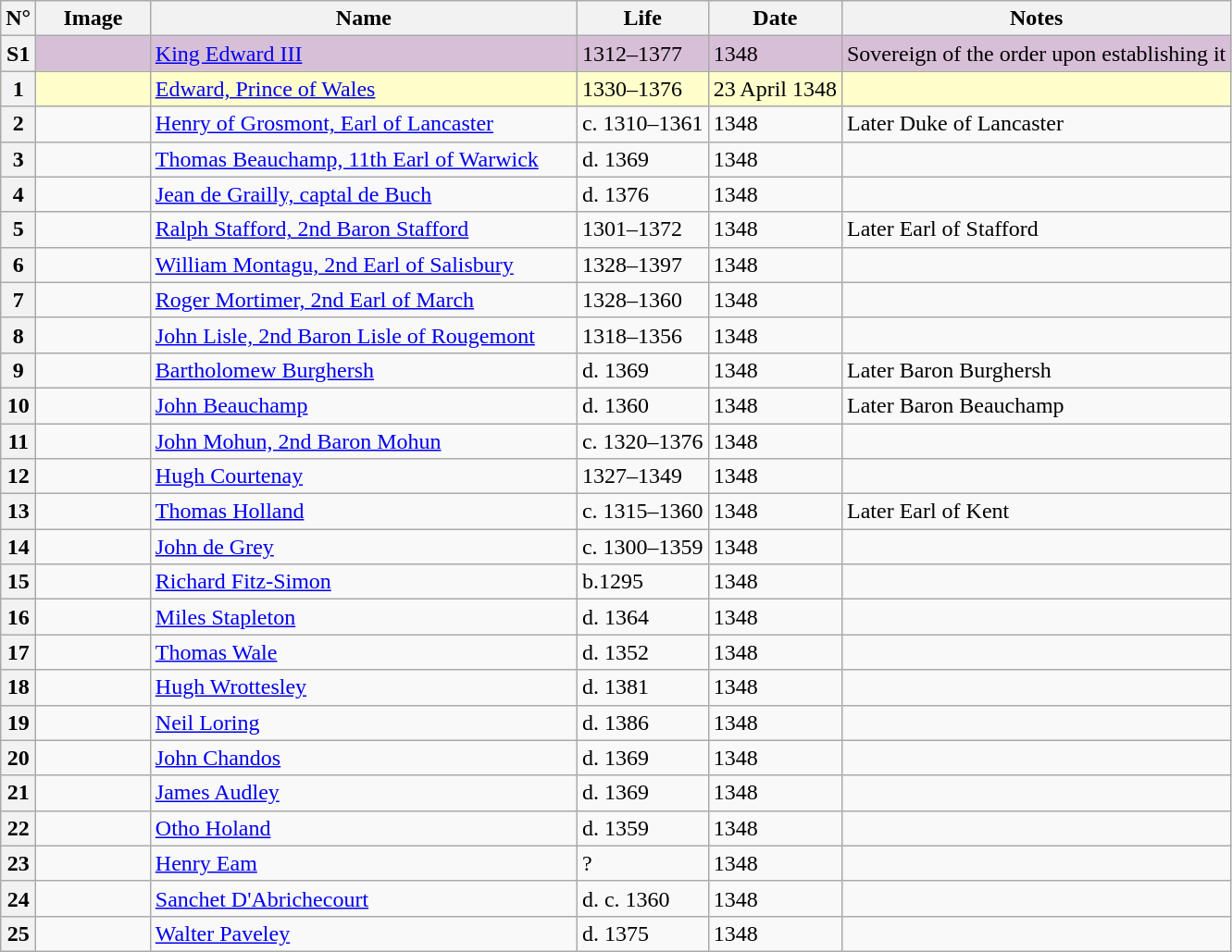<table class="wikitable">
<tr>
<th>N°</th>
<th style="width: 75px;">Image</th>
<th style="width: 300px;">Name</th>
<th>Life</th>
<th>Date</th>
<th>Notes</th>
</tr>
<tr bgcolor="#D8BFD8" id="Knights Founder">
<th>S1</th>
<td></td>
<td><a href='#'>King Edward III</a></td>
<td>1312–1377</td>
<td>1348</td>
<td>Sovereign of the order upon establishing it</td>
</tr>
<tr bgcolor="#FFFFCC">
<th>1</th>
<td></td>
<td><a href='#'>Edward, Prince of Wales</a></td>
<td>1330–1376</td>
<td>23 April 1348</td>
<td></td>
</tr>
<tr>
<th>2</th>
<td></td>
<td><a href='#'>Henry of Grosmont, Earl of Lancaster</a></td>
<td>c. 1310–1361</td>
<td>1348</td>
<td>Later Duke of Lancaster</td>
</tr>
<tr>
<th>3</th>
<td></td>
<td><a href='#'>Thomas Beauchamp, 11th Earl of Warwick</a></td>
<td>d. 1369</td>
<td>1348</td>
<td></td>
</tr>
<tr>
<th>4</th>
<td></td>
<td><a href='#'>Jean de Grailly, captal de Buch</a></td>
<td>d. 1376</td>
<td>1348</td>
<td></td>
</tr>
<tr>
<th>5</th>
<td></td>
<td><a href='#'>Ralph Stafford, 2nd Baron Stafford</a></td>
<td>1301–1372</td>
<td>1348</td>
<td>Later Earl of Stafford</td>
</tr>
<tr>
<th>6</th>
<td></td>
<td><a href='#'>William Montagu, 2nd Earl of Salisbury</a></td>
<td>1328–1397</td>
<td>1348</td>
<td></td>
</tr>
<tr>
<th>7</th>
<td></td>
<td><a href='#'>Roger Mortimer, 2nd Earl of March</a></td>
<td>1328–1360</td>
<td>1348</td>
<td></td>
</tr>
<tr>
<th>8</th>
<td></td>
<td><a href='#'>John Lisle, 2nd Baron Lisle of Rougemont</a></td>
<td>1318–1356</td>
<td>1348</td>
<td></td>
</tr>
<tr>
<th>9</th>
<td></td>
<td><a href='#'>Bartholomew Burghersh</a></td>
<td>d. 1369</td>
<td>1348</td>
<td>Later Baron Burghersh</td>
</tr>
<tr>
<th>10</th>
<td></td>
<td><a href='#'>John Beauchamp</a></td>
<td>d. 1360</td>
<td>1348</td>
<td>Later Baron Beauchamp</td>
</tr>
<tr>
<th>11</th>
<td></td>
<td><a href='#'>John Mohun, 2nd Baron Mohun</a></td>
<td>c. 1320–1376</td>
<td>1348</td>
<td></td>
</tr>
<tr>
<th>12</th>
<td></td>
<td><a href='#'>Hugh Courtenay</a></td>
<td>1327–1349</td>
<td>1348</td>
<td></td>
</tr>
<tr>
<th>13</th>
<td></td>
<td><a href='#'>Thomas Holland</a></td>
<td>c. 1315–1360</td>
<td>1348</td>
<td>Later Earl of Kent</td>
</tr>
<tr>
<th>14</th>
<td></td>
<td><a href='#'>John de Grey</a></td>
<td>c. 1300–1359</td>
<td>1348</td>
<td></td>
</tr>
<tr>
<th>15</th>
<td></td>
<td><a href='#'>Richard Fitz-Simon</a></td>
<td>b.1295</td>
<td>1348</td>
<td></td>
</tr>
<tr>
<th>16</th>
<td></td>
<td><a href='#'>Miles Stapleton</a></td>
<td>d. 1364</td>
<td>1348</td>
<td></td>
</tr>
<tr>
<th>17</th>
<td></td>
<td><a href='#'>Thomas Wale</a></td>
<td>d. 1352</td>
<td>1348</td>
<td></td>
</tr>
<tr>
<th>18</th>
<td></td>
<td><a href='#'>Hugh Wrottesley</a></td>
<td>d. 1381</td>
<td>1348</td>
<td></td>
</tr>
<tr>
<th>19</th>
<td></td>
<td><a href='#'>Neil Loring</a></td>
<td>d. 1386</td>
<td>1348</td>
<td></td>
</tr>
<tr>
<th>20</th>
<td></td>
<td><a href='#'>John Chandos</a></td>
<td>d. 1369</td>
<td>1348</td>
<td></td>
</tr>
<tr>
<th>21</th>
<td></td>
<td><a href='#'>James Audley</a></td>
<td>d. 1369</td>
<td>1348</td>
<td></td>
</tr>
<tr>
<th>22</th>
<td></td>
<td><a href='#'>Otho Holand</a></td>
<td>d. 1359</td>
<td>1348</td>
<td></td>
</tr>
<tr>
<th>23</th>
<td></td>
<td><a href='#'>Henry Eam</a></td>
<td>?</td>
<td>1348</td>
<td></td>
</tr>
<tr>
<th>24</th>
<td></td>
<td><a href='#'>Sanchet D'Abrichecourt</a></td>
<td>d. c. 1360</td>
<td>1348</td>
<td></td>
</tr>
<tr>
<th>25</th>
<td></td>
<td><a href='#'>Walter Paveley</a></td>
<td>d. 1375</td>
<td>1348</td>
<td></td>
</tr>
</table>
